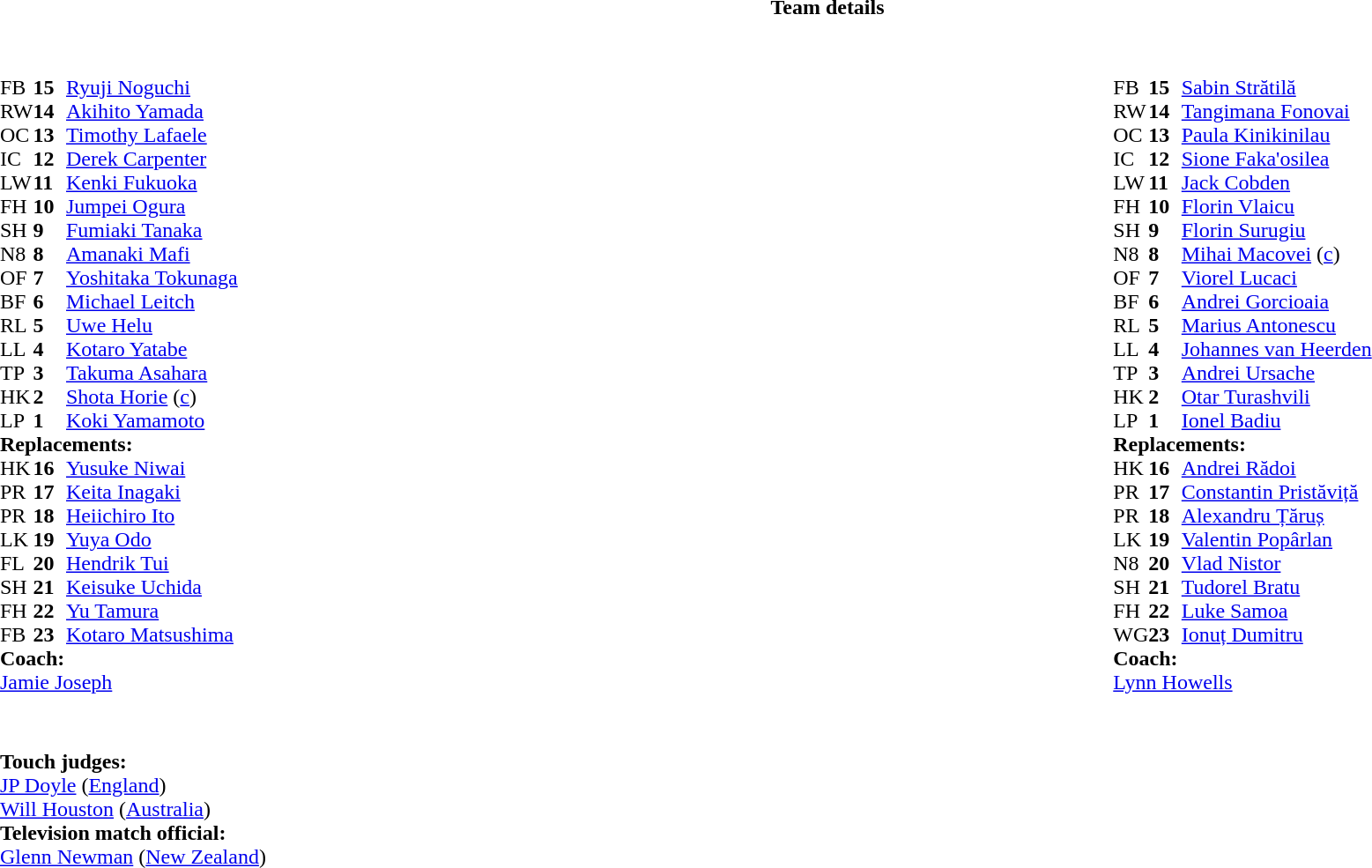<table border="0" width="100%" class="collapsible collapsed">
<tr>
<th>Team details</th>
</tr>
<tr>
<td><br><table style="width:100%;">
<tr>
<td style="vertical-align:top; width:50%"><br><table cellspacing="0" cellpadding="0">
<tr>
<th width="25"></th>
<th width="25"></th>
</tr>
<tr>
<td>FB</td>
<td><strong>15</strong></td>
<td><a href='#'>Ryuji Noguchi</a></td>
</tr>
<tr>
<td>RW</td>
<td><strong>14</strong></td>
<td><a href='#'>Akihito Yamada</a></td>
</tr>
<tr>
<td>OC</td>
<td><strong>13</strong></td>
<td><a href='#'>Timothy Lafaele</a></td>
</tr>
<tr>
<td>IC</td>
<td><strong>12</strong></td>
<td><a href='#'>Derek Carpenter</a></td>
<td></td>
<td></td>
</tr>
<tr>
<td>LW</td>
<td><strong>11</strong></td>
<td><a href='#'>Kenki Fukuoka</a></td>
</tr>
<tr>
<td>FH</td>
<td><strong>10</strong></td>
<td><a href='#'>Jumpei Ogura</a></td>
<td></td>
<td></td>
</tr>
<tr>
<td>SH</td>
<td><strong>9</strong></td>
<td><a href='#'>Fumiaki Tanaka</a></td>
<td></td>
<td></td>
</tr>
<tr>
<td>N8</td>
<td><strong>8</strong></td>
<td><a href='#'>Amanaki Mafi</a></td>
<td></td>
<td></td>
</tr>
<tr>
<td>OF</td>
<td><strong>7</strong></td>
<td><a href='#'>Yoshitaka Tokunaga</a></td>
</tr>
<tr>
<td>BF</td>
<td><strong>6</strong></td>
<td><a href='#'>Michael Leitch</a></td>
</tr>
<tr>
<td>RL</td>
<td><strong>5</strong></td>
<td><a href='#'>Uwe Helu</a></td>
<td></td>
<td></td>
</tr>
<tr>
<td>LL</td>
<td><strong>4</strong></td>
<td><a href='#'>Kotaro Yatabe</a></td>
</tr>
<tr>
<td>TP</td>
<td><strong>3</strong></td>
<td><a href='#'>Takuma Asahara</a></td>
<td></td>
<td></td>
</tr>
<tr>
<td>HK</td>
<td><strong>2</strong></td>
<td><a href='#'>Shota Horie</a> (<a href='#'>c</a>)</td>
<td></td>
<td></td>
</tr>
<tr>
<td>LP</td>
<td><strong>1</strong></td>
<td><a href='#'>Koki Yamamoto</a></td>
<td></td>
<td></td>
</tr>
<tr>
<td colspan=3><strong>Replacements:</strong></td>
</tr>
<tr>
<td>HK</td>
<td><strong>16</strong></td>
<td><a href='#'>Yusuke Niwai</a></td>
<td></td>
<td></td>
</tr>
<tr>
<td>PR</td>
<td><strong>17</strong></td>
<td><a href='#'>Keita Inagaki</a></td>
<td></td>
<td></td>
</tr>
<tr>
<td>PR</td>
<td><strong>18</strong></td>
<td><a href='#'>Heiichiro Ito</a></td>
<td></td>
<td></td>
</tr>
<tr>
<td>LK</td>
<td><strong>19</strong></td>
<td><a href='#'>Yuya Odo</a></td>
<td></td>
<td></td>
</tr>
<tr>
<td>FL</td>
<td><strong>20</strong></td>
<td><a href='#'>Hendrik Tui</a></td>
<td></td>
<td></td>
</tr>
<tr>
<td>SH</td>
<td><strong>21</strong></td>
<td><a href='#'>Keisuke Uchida</a></td>
<td></td>
<td></td>
</tr>
<tr>
<td>FH</td>
<td><strong>22</strong></td>
<td><a href='#'>Yu Tamura</a></td>
<td></td>
<td></td>
</tr>
<tr>
<td>FB</td>
<td><strong>23</strong></td>
<td><a href='#'>Kotaro Matsushima</a></td>
<td></td>
<td></td>
</tr>
<tr>
<td colspan=3><strong>Coach:</strong></td>
</tr>
<tr>
<td colspan="4"> <a href='#'>Jamie Joseph</a></td>
</tr>
</table>
</td>
<td style="vertical-align:top; width:50%"><br><table cellspacing="0" cellpadding="0" style="margin:auto">
<tr>
<th width="25"></th>
<th width="25"></th>
</tr>
<tr>
<td>FB</td>
<td><strong>15</strong></td>
<td><a href='#'>Sabin Strătilă</a></td>
<td></td>
<td></td>
</tr>
<tr>
<td>RW</td>
<td><strong>14</strong></td>
<td><a href='#'>Tangimana Fonovai</a></td>
</tr>
<tr>
<td>OC</td>
<td><strong>13</strong></td>
<td><a href='#'>Paula Kinikinilau</a></td>
</tr>
<tr>
<td>IC</td>
<td><strong>12</strong></td>
<td><a href='#'>Sione Faka'osilea</a></td>
</tr>
<tr>
<td>LW</td>
<td><strong>11</strong></td>
<td><a href='#'>Jack Cobden</a></td>
<td></td>
<td></td>
</tr>
<tr>
<td>FH</td>
<td><strong>10</strong></td>
<td><a href='#'>Florin Vlaicu</a></td>
</tr>
<tr>
<td>SH</td>
<td><strong>9</strong></td>
<td><a href='#'>Florin Surugiu</a></td>
</tr>
<tr>
<td>N8</td>
<td><strong>8</strong></td>
<td><a href='#'>Mihai Macovei</a> (<a href='#'>c</a>)</td>
</tr>
<tr>
<td>OF</td>
<td><strong>7</strong></td>
<td><a href='#'>Viorel Lucaci</a></td>
</tr>
<tr>
<td>BF</td>
<td><strong>6</strong></td>
<td><a href='#'>Andrei Gorcioaia</a></td>
<td></td>
<td></td>
</tr>
<tr>
<td>RL</td>
<td><strong>5</strong></td>
<td><a href='#'>Marius Antonescu</a></td>
<td></td>
<td></td>
</tr>
<tr>
<td>LL</td>
<td><strong>4</strong></td>
<td><a href='#'>Johannes van Heerden</a></td>
</tr>
<tr>
<td>TP</td>
<td><strong>3</strong></td>
<td><a href='#'>Andrei Ursache</a></td>
<td></td>
<td></td>
</tr>
<tr>
<td>HK</td>
<td><strong>2</strong></td>
<td><a href='#'>Otar Turashvili</a></td>
<td></td>
<td></td>
</tr>
<tr>
<td>LP</td>
<td><strong>1</strong></td>
<td><a href='#'>Ionel Badiu</a></td>
<td></td>
<td></td>
</tr>
<tr>
<td colspan=3><strong>Replacements:</strong></td>
</tr>
<tr>
<td>HK</td>
<td><strong>16</strong></td>
<td><a href='#'>Andrei Rădoi</a></td>
<td></td>
<td></td>
</tr>
<tr>
<td>PR</td>
<td><strong>17</strong></td>
<td><a href='#'>Constantin Pristăviță</a></td>
<td></td>
<td></td>
</tr>
<tr>
<td>PR</td>
<td><strong>18</strong></td>
<td><a href='#'>Alexandru Țăruș</a></td>
<td></td>
<td></td>
</tr>
<tr>
<td>LK</td>
<td><strong>19</strong></td>
<td><a href='#'>Valentin Popârlan</a></td>
<td></td>
<td></td>
</tr>
<tr>
<td>N8</td>
<td><strong>20</strong></td>
<td><a href='#'>Vlad Nistor</a></td>
<td></td>
<td></td>
</tr>
<tr>
<td>SH</td>
<td><strong>21</strong></td>
<td><a href='#'>Tudorel Bratu</a></td>
</tr>
<tr>
<td>FH</td>
<td><strong>22</strong></td>
<td><a href='#'>Luke Samoa</a></td>
<td></td>
<td></td>
</tr>
<tr>
<td>WG</td>
<td><strong>23</strong></td>
<td><a href='#'>Ionuț Dumitru</a></td>
<td></td>
<td></td>
</tr>
<tr>
<td colspan=3><strong>Coach:</strong></td>
</tr>
<tr>
<td colspan="4"> <a href='#'>Lynn Howells</a></td>
</tr>
</table>
</td>
</tr>
</table>
<table style="width:100%">
<tr>
<td><br><br><strong>Touch judges:</strong>
<br><a href='#'>JP Doyle</a> (<a href='#'>England</a>)
<br><a href='#'>Will Houston</a> (<a href='#'>Australia</a>)
<br><strong>Television match official:</strong>
<br><a href='#'>Glenn Newman</a> (<a href='#'>New Zealand</a>)</td>
</tr>
</table>
</td>
</tr>
</table>
